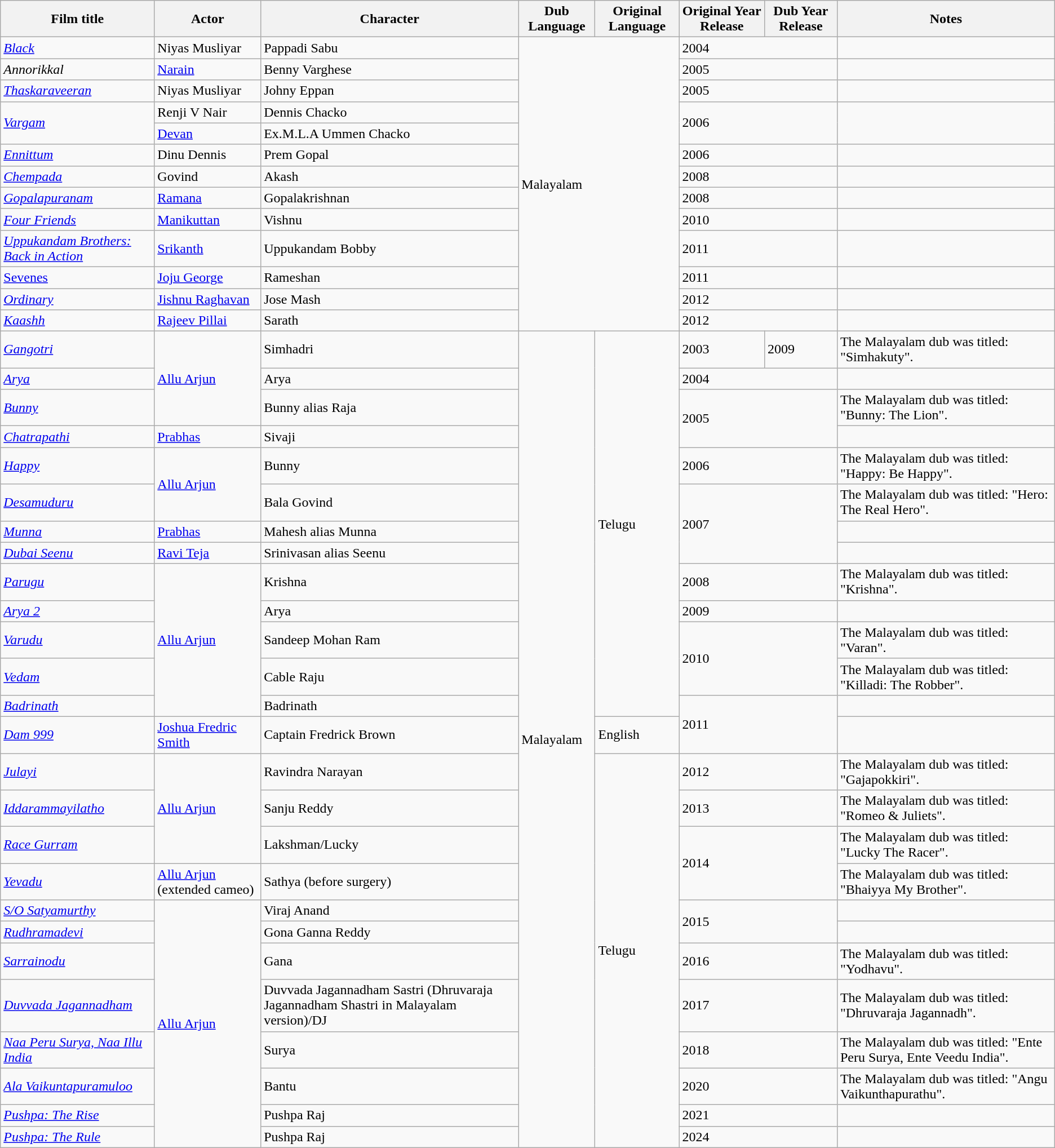<table class="wikitable">
<tr>
<th>Film title</th>
<th>Actor</th>
<th>Character</th>
<th>Dub Language</th>
<th>Original Language</th>
<th>Original Year Release</th>
<th>Dub Year Release</th>
<th>Notes</th>
</tr>
<tr>
<td><a href='#'><em>Black</em></a></td>
<td>Niyas Musliyar</td>
<td>Pappadi Sabu</td>
<td colspan="2" rowspan="13">Malayalam</td>
<td colspan="2">2004</td>
<td></td>
</tr>
<tr>
<td><em>Annorikkal</em></td>
<td><a href='#'>Narain</a></td>
<td>Benny Varghese</td>
<td colspan="2">2005</td>
<td></td>
</tr>
<tr>
<td><em><a href='#'>Thaskaraveeran</a></em></td>
<td>Niyas Musliyar</td>
<td>Johny Eppan</td>
<td colspan="2">2005</td>
<td></td>
</tr>
<tr>
<td rowspan="2"><em><a href='#'>Vargam</a></em></td>
<td>Renji V Nair</td>
<td>Dennis Chacko</td>
<td colspan="2" rowspan="2">2006</td>
<td rowspan="2"></td>
</tr>
<tr>
<td><a href='#'>Devan</a></td>
<td>Ex.M.L.A Ummen Chacko</td>
</tr>
<tr>
<td><em><a href='#'>Ennittum</a></em></td>
<td>Dinu Dennis</td>
<td>Prem Gopal</td>
<td colspan="2">2006</td>
<td></td>
</tr>
<tr>
<td><em><a href='#'>Chempada</a></em></td>
<td>Govind</td>
<td>Akash</td>
<td colspan="2">2008</td>
<td></td>
</tr>
<tr>
<td><em><a href='#'>Gopalapuranam</a></em></td>
<td><a href='#'>Ramana</a></td>
<td>Gopalakrishnan</td>
<td colspan="2">2008</td>
<td></td>
</tr>
<tr>
<td><em><a href='#'>Four Friends</a></em></td>
<td><a href='#'>Manikuttan</a></td>
<td>Vishnu</td>
<td colspan="2">2010</td>
<td></td>
</tr>
<tr>
<td><em><a href='#'>Uppukandam Brothers: Back in Action</a></em></td>
<td><a href='#'>Srikanth</a></td>
<td>Uppukandam Bobby</td>
<td colspan="2">2011</td>
<td></td>
</tr>
<tr>
<td><a href='#'>Sevenes</a></td>
<td><a href='#'>Joju George</a></td>
<td>Rameshan</td>
<td colspan="2">2011</td>
<td></td>
</tr>
<tr>
<td><em><a href='#'>Ordinary</a></em></td>
<td><a href='#'>Jishnu Raghavan</a></td>
<td>Jose Mash</td>
<td colspan="2">2012</td>
</tr>
<tr>
<td><em><a href='#'>Kaashh</a></em></td>
<td><a href='#'>Rajeev Pillai</a></td>
<td>Sarath</td>
<td colspan="2">2012</td>
<td></td>
</tr>
<tr>
<td><em><a href='#'>Gangotri</a></em></td>
<td rowspan="3"><a href='#'>Allu Arjun</a></td>
<td>Simhadri</td>
<td rowspan="26">Malayalam</td>
<td rowspan="13">Telugu</td>
<td>2003</td>
<td>2009</td>
<td>The Malayalam dub was titled: "Simhakuty".</td>
</tr>
<tr>
<td><a href='#'><em>Arya</em></a></td>
<td>Arya</td>
<td colspan="2">2004</td>
<td></td>
</tr>
<tr>
<td><a href='#'><em>Bunny</em></a></td>
<td>Bunny alias Raja</td>
<td colspan="2" rowspan="2">2005</td>
<td>The Malayalam dub was titled: "Bunny: The Lion".</td>
</tr>
<tr>
<td><a href='#'><em>Chatrapathi</em></a></td>
<td><a href='#'>Prabhas</a></td>
<td>Sivaji</td>
<td></td>
</tr>
<tr>
<td><a href='#'><em>Happy</em></a></td>
<td rowspan="2"><a href='#'>Allu Arjun</a></td>
<td>Bunny</td>
<td colspan="2">2006</td>
<td>The Malayalam dub was titled: "Happy: Be Happy".</td>
</tr>
<tr>
<td><em><a href='#'>Desamuduru</a></em></td>
<td>Bala Govind</td>
<td colspan="2" rowspan="3">2007</td>
<td>The Malayalam dub was titled: "Hero: The Real Hero".</td>
</tr>
<tr>
<td><em><a href='#'>Munna</a></em></td>
<td><a href='#'>Prabhas</a></td>
<td>Mahesh alias Munna</td>
<td></td>
</tr>
<tr>
<td><em><a href='#'>Dubai Seenu</a></em></td>
<td><a href='#'>Ravi Teja</a></td>
<td>Srinivasan alias Seenu</td>
<td></td>
</tr>
<tr>
<td><em><a href='#'>Parugu</a></em></td>
<td rowspan="5"><a href='#'>Allu Arjun</a></td>
<td>Krishna</td>
<td colspan="2">2008</td>
<td>The Malayalam dub was titled: "Krishna".</td>
</tr>
<tr>
<td><em><a href='#'>Arya 2</a></em></td>
<td>Arya</td>
<td colspan="2">2009</td>
<td></td>
</tr>
<tr>
<td><em><a href='#'>Varudu</a></em></td>
<td>Sandeep Mohan Ram</td>
<td colspan="2" rowspan="2">2010</td>
<td>The Malayalam dub was titled: "Varan".</td>
</tr>
<tr>
<td><a href='#'><em>Vedam</em></a></td>
<td>Cable Raju</td>
<td>The Malayalam dub was titled: "Killadi: The Robber".</td>
</tr>
<tr>
<td><a href='#'><em>Badrinath</em></a></td>
<td>Badrinath</td>
<td colspan="2" rowspan="2">2011</td>
<td></td>
</tr>
<tr>
<td><a href='#'><em>Dam</em> <em>999</em></a></td>
<td><a href='#'>Joshua Fredric Smith</a></td>
<td>Captain Fredrick Brown</td>
<td>English</td>
<td></td>
</tr>
<tr>
<td><a href='#'><em>Julayi</em></a></td>
<td rowspan="3"><a href='#'>Allu Arjun</a></td>
<td>Ravindra Narayan</td>
<td rowspan="12">Telugu</td>
<td colspan="2">2012</td>
<td>The Malayalam dub was titled: "Gajapokkiri".</td>
</tr>
<tr>
<td><em><a href='#'>Iddarammayilatho</a></em></td>
<td>Sanju Reddy</td>
<td colspan="2">2013</td>
<td>The Malayalam dub was titled: "Romeo & Juliets".</td>
</tr>
<tr>
<td><em><a href='#'>Race Gurram</a></em></td>
<td>Lakshman/Lucky</td>
<td colspan="2" rowspan="2">2014</td>
<td>The Malayalam dub was titled: "Lucky The Racer".</td>
</tr>
<tr>
<td><em><a href='#'>Yevadu</a></em></td>
<td><a href='#'>Allu Arjun</a> (extended cameo)</td>
<td>Sathya (before surgery)</td>
<td>The Malayalam dub was titled: "Bhaiyya My Brother".</td>
</tr>
<tr>
<td><em><a href='#'>S/O Satyamurthy</a></em></td>
<td rowspan="8"><a href='#'>Allu Arjun</a></td>
<td>Viraj Anand</td>
<td colspan="2" rowspan="2">2015</td>
<td></td>
</tr>
<tr>
<td><a href='#'><em>Rudhramadevi</em></a></td>
<td>Gona Ganna Reddy</td>
<td></td>
</tr>
<tr>
<td><em><a href='#'>Sarrainodu</a></em></td>
<td>Gana</td>
<td colspan="2">2016</td>
<td>The Malayalam dub was titled: "Yodhavu".</td>
</tr>
<tr>
<td><em><a href='#'>Duvvada Jagannadham</a></em></td>
<td>Duvvada Jagannadham Sastri (Dhruvaraja Jagannadham Shastri in Malayalam version)/DJ</td>
<td colspan="2">2017</td>
<td>The Malayalam dub was titled: "Dhruvaraja Jagannadh".</td>
</tr>
<tr>
<td><em><a href='#'>Naa Peru Surya, Naa Illu India</a></em></td>
<td>Surya</td>
<td colspan="2">2018</td>
<td>The Malayalam dub was titled: "Ente Peru Surya, Ente Veedu India".</td>
</tr>
<tr>
<td><em><a href='#'>Ala Vaikuntapuramuloo</a></em></td>
<td>Bantu</td>
<td colspan="2">2020</td>
<td>The Malayalam dub was titled: "Angu Vaikunthapurathu".</td>
</tr>
<tr>
<td><em><a href='#'>Pushpa: The Rise</a></em></td>
<td>Pushpa Raj</td>
<td colspan="2">2021</td>
</tr>
<tr>
<td><em><a href='#'>Pushpa: The Rule</a></em></td>
<td>Pushpa Raj</td>
<td colspan="2">2024</td>
<td></td>
</tr>
</table>
